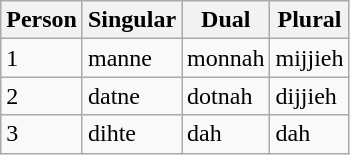<table class="wikitable">
<tr>
<th>Person</th>
<th>Singular</th>
<th>Dual</th>
<th>Plural</th>
</tr>
<tr>
<td>1</td>
<td>manne</td>
<td>monnah</td>
<td>mijjieh</td>
</tr>
<tr>
<td>2</td>
<td>datne</td>
<td>dotnah</td>
<td>dijjieh</td>
</tr>
<tr>
<td>3</td>
<td>dihte</td>
<td>dah</td>
<td>dah</td>
</tr>
</table>
